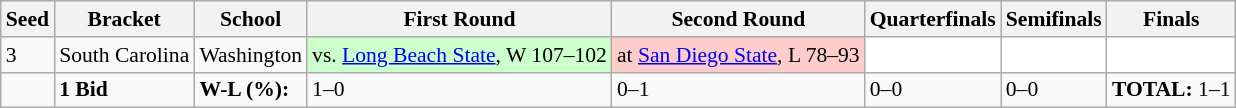<table class="sortable wikitable" style="white-space:nowrap; font-size:90%;">
<tr>
<th>Seed</th>
<th>Bracket</th>
<th>School</th>
<th>First Round</th>
<th>Second Round</th>
<th>Quarterfinals</th>
<th>Semifinals</th>
<th>Finals</th>
</tr>
<tr>
<td>3</td>
<td>South Carolina</td>
<td>Washington</td>
<td style="background:#cfc;">vs. <a href='#'>Long Beach State</a>, W 107–102</td>
<td style="background:#fcc;">at <a href='#'>San Diego State</a>, L 78–93</td>
<td style="background:#fff;"></td>
<td style="background:#fff;"></td>
<td style="background:#fff;"></td>
</tr>
<tr>
<td></td>
<td><strong>1 Bid</strong></td>
<td><strong>W-L (%):</strong></td>
<td>1–0 </td>
<td>0–1 </td>
<td>0–0 </td>
<td>0–0 </td>
<td><strong>TOTAL:</strong> 1–1 </td>
</tr>
</table>
